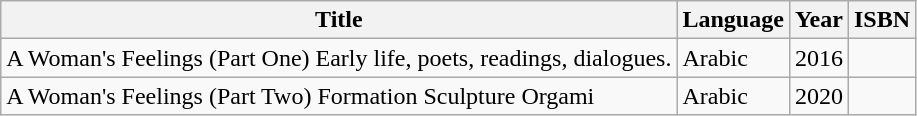<table class="wikitable">
<tr>
<th>Title</th>
<th>Language</th>
<th>Year</th>
<th>ISBN</th>
</tr>
<tr>
<td>A Woman's Feelings (Part One) Early life, poets, readings, dialogues.</td>
<td>Arabic</td>
<td>2016</td>
<td></td>
</tr>
<tr>
<td>A Woman's Feelings (Part Two) Formation Sculpture Orgami</td>
<td>Arabic</td>
<td>2020</td>
<td></td>
</tr>
</table>
